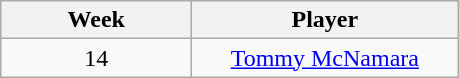<table class="wikitable" style="text-align:center">
<tr>
<th>Week</th>
<th>Player</th>
</tr>
<tr>
<td style="width:120px;">14</td>
<td style="width:170px;"> <a href='#'>Tommy McNamara</a></td>
</tr>
</table>
